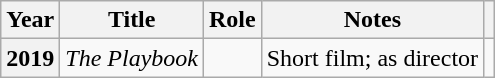<table class="wikitable sortable plainrowheaders">
<tr>
<th scope="col">Year</th>
<th scope="col">Title</th>
<th scope="col">Role</th>
<th scope="col" class="unsortable">Notes</th>
<th scope="col" class="unsortable"></th>
</tr>
<tr>
<th scope="row">2019</th>
<td><em>The Playbook</em></td>
<td></td>
<td>Short film; as director</td>
<td></td>
</tr>
</table>
